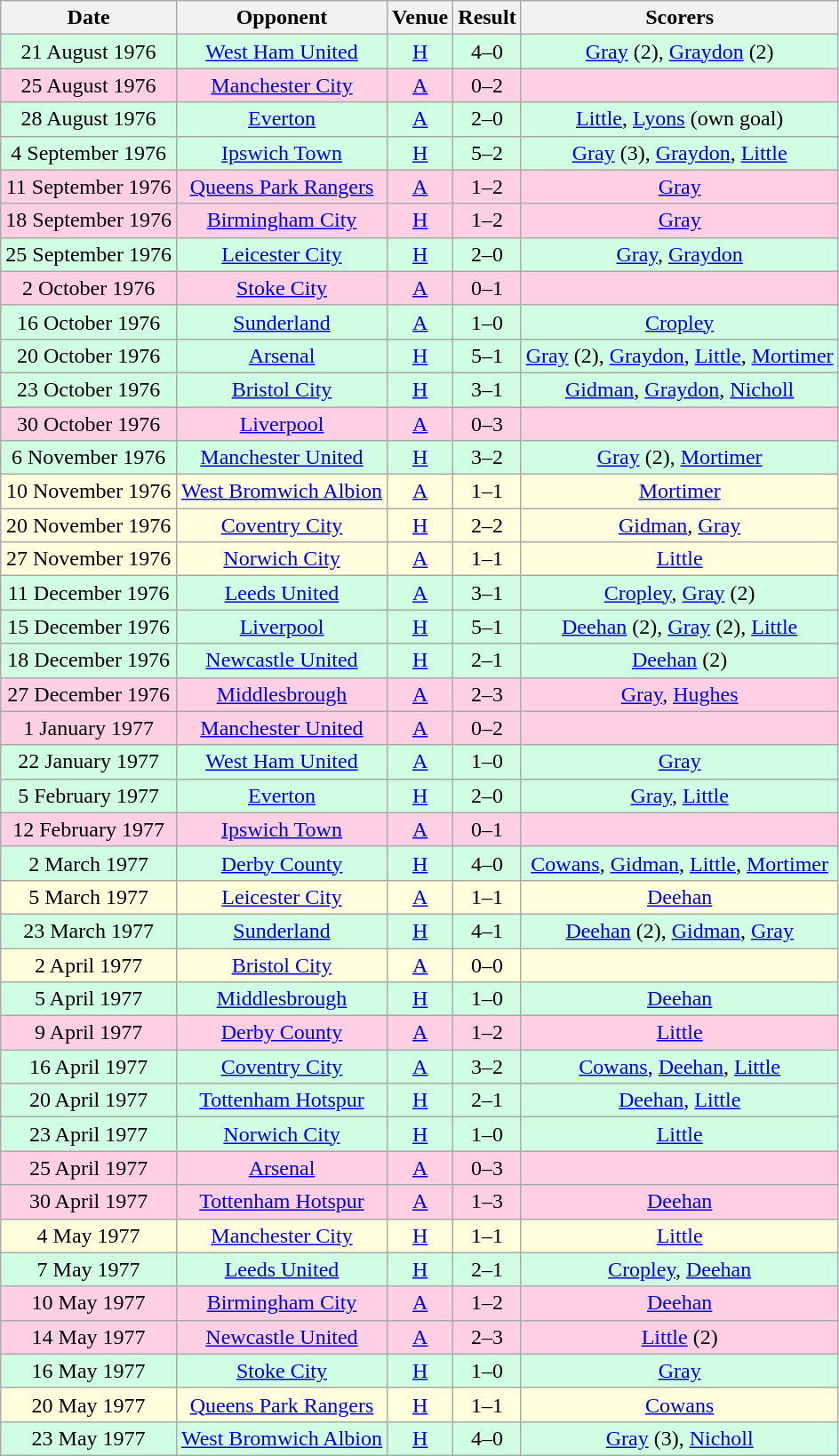<table class="wikitable sortable" style="font-size:100%; text-align:center">
<tr>
<th>Date</th>
<th>Opponent</th>
<th>Venue</th>
<th>Result</th>
<th>Scorers</th>
</tr>
<tr style="background-color: #d0ffe3;">
<td>21 August 1976</td>
<td><a href='#'>West Ham United</a></td>
<td><a href='#'>H</a></td>
<td>4–0</td>
<td><a href='#'>Gray</a> (2), <a href='#'>Graydon</a> (2)</td>
</tr>
<tr style="background-color: #ffd0e3;">
<td>25 August 1976</td>
<td><a href='#'>Manchester City</a></td>
<td><a href='#'>A</a></td>
<td>0–2</td>
<td></td>
</tr>
<tr style="background-color: #d0ffe3;">
<td>28 August 1976</td>
<td><a href='#'>Everton</a></td>
<td><a href='#'>A</a></td>
<td>2–0</td>
<td><a href='#'>Little</a>, <a href='#'>Lyons</a> (own goal)</td>
</tr>
<tr style="background-color: #d0ffe3;">
<td>4 September 1976</td>
<td><a href='#'>Ipswich Town</a></td>
<td><a href='#'>H</a></td>
<td>5–2</td>
<td><a href='#'>Gray</a> (3), <a href='#'>Graydon</a>, <a href='#'>Little</a></td>
</tr>
<tr style="background-color: #ffd0e3;">
<td>11 September 1976</td>
<td><a href='#'>Queens Park Rangers</a></td>
<td><a href='#'>A</a></td>
<td>1–2</td>
<td><a href='#'>Gray</a></td>
</tr>
<tr style="background-color: #ffd0e3;">
<td>18 September 1976</td>
<td><a href='#'>Birmingham City</a></td>
<td><a href='#'>H</a></td>
<td>1–2</td>
<td><a href='#'>Gray</a></td>
</tr>
<tr style="background-color: #d0ffe3;">
<td>25 September 1976</td>
<td><a href='#'>Leicester City</a></td>
<td><a href='#'>H</a></td>
<td>2–0</td>
<td><a href='#'>Gray</a>, <a href='#'>Graydon</a></td>
</tr>
<tr style="background-color: #ffd0e3;">
<td>2 October 1976</td>
<td><a href='#'>Stoke City</a></td>
<td><a href='#'>A</a></td>
<td>0–1</td>
<td></td>
</tr>
<tr style="background-color: #d0ffe3;">
<td>16 October 1976</td>
<td><a href='#'>Sunderland</a></td>
<td><a href='#'>A</a></td>
<td>1–0</td>
<td><a href='#'>Cropley</a></td>
</tr>
<tr style="background-color: #d0ffe3;">
<td>20 October 1976</td>
<td><a href='#'>Arsenal</a></td>
<td><a href='#'>H</a></td>
<td>5–1</td>
<td><a href='#'>Gray</a> (2), <a href='#'>Graydon</a>, <a href='#'>Little</a>, <a href='#'>Mortimer</a></td>
</tr>
<tr style="background-color: #d0ffe3;">
<td>23 October 1976</td>
<td><a href='#'>Bristol City</a></td>
<td><a href='#'>H</a></td>
<td>3–1</td>
<td><a href='#'>Gidman</a>, <a href='#'>Graydon</a>, <a href='#'>Nicholl</a></td>
</tr>
<tr style="background-color: #ffd0e3;">
<td>30 October 1976</td>
<td><a href='#'>Liverpool</a></td>
<td><a href='#'>A</a></td>
<td>0–3</td>
<td></td>
</tr>
<tr style="background-color: #d0ffe3;">
<td>6 November 1976</td>
<td><a href='#'>Manchester United</a></td>
<td><a href='#'>H</a></td>
<td>3–2</td>
<td><a href='#'>Gray</a> (2), <a href='#'>Mortimer</a></td>
</tr>
<tr style="background-color: #ffffdd;">
<td>10 November 1976</td>
<td><a href='#'>West Bromwich Albion</a></td>
<td><a href='#'>A</a></td>
<td>1–1</td>
<td><a href='#'>Mortimer</a></td>
</tr>
<tr style="background-color: #ffffdd;">
<td>20 November 1976</td>
<td><a href='#'>Coventry City</a></td>
<td><a href='#'>H</a></td>
<td>2–2</td>
<td><a href='#'>Gidman</a>, <a href='#'>Gray</a></td>
</tr>
<tr style="background-color: #ffffdd;">
<td>27 November 1976</td>
<td><a href='#'>Norwich City</a></td>
<td><a href='#'>A</a></td>
<td>1–1</td>
<td><a href='#'>Little</a></td>
</tr>
<tr style="background-color: #d0ffe3;">
<td>11 December 1976</td>
<td><a href='#'>Leeds United</a></td>
<td><a href='#'>A</a></td>
<td>3–1</td>
<td><a href='#'>Cropley</a>, <a href='#'>Gray</a> (2)</td>
</tr>
<tr style="background-color: #d0ffe3;">
<td>15 December 1976</td>
<td><a href='#'>Liverpool</a></td>
<td><a href='#'>H</a></td>
<td>5–1</td>
<td><a href='#'>Deehan</a> (2), <a href='#'>Gray</a> (2), <a href='#'>Little</a></td>
</tr>
<tr style="background-color: #d0ffe3;">
<td>18 December 1976</td>
<td><a href='#'>Newcastle United</a></td>
<td><a href='#'>H</a></td>
<td>2–1</td>
<td><a href='#'>Deehan</a> (2)</td>
</tr>
<tr style="background-color: #ffd0e3;">
<td>27 December 1976</td>
<td><a href='#'>Middlesbrough</a></td>
<td><a href='#'>A</a></td>
<td>2–3</td>
<td><a href='#'>Gray</a>, <a href='#'>Hughes</a></td>
</tr>
<tr style="background-color: #ffd0e3;">
<td>1 January 1977</td>
<td><a href='#'>Manchester United</a></td>
<td><a href='#'>A</a></td>
<td>0–2</td>
<td></td>
</tr>
<tr style="background-color: #d0ffe3;">
<td>22 January 1977</td>
<td><a href='#'>West Ham United</a></td>
<td><a href='#'>A</a></td>
<td>1–0</td>
<td><a href='#'>Gray</a></td>
</tr>
<tr style="background-color: #d0ffe3;">
<td>5 February 1977</td>
<td><a href='#'>Everton</a></td>
<td><a href='#'>H</a></td>
<td>2–0</td>
<td><a href='#'>Gray</a>, <a href='#'>Little</a></td>
</tr>
<tr style="background-color: #ffd0e3;">
<td>12 February 1977</td>
<td><a href='#'>Ipswich Town</a></td>
<td><a href='#'>A</a></td>
<td>0–1</td>
<td></td>
</tr>
<tr style="background-color: #d0ffe3;">
<td>2 March 1977</td>
<td><a href='#'>Derby County</a></td>
<td><a href='#'>H</a></td>
<td>4–0</td>
<td><a href='#'>Cowans</a>, <a href='#'>Gidman</a>, <a href='#'>Little</a>, <a href='#'>Mortimer</a></td>
</tr>
<tr style="background-color: #ffffdd;">
<td>5 March 1977</td>
<td><a href='#'>Leicester City</a></td>
<td><a href='#'>A</a></td>
<td>1–1</td>
<td><a href='#'>Deehan</a></td>
</tr>
<tr style="background-color: #d0ffe3;">
<td>23 March 1977</td>
<td><a href='#'>Sunderland</a></td>
<td><a href='#'>H</a></td>
<td>4–1</td>
<td><a href='#'>Deehan</a> (2), <a href='#'>Gidman</a>, <a href='#'>Gray</a></td>
</tr>
<tr style="background-color: #ffffdd;">
<td>2 April 1977</td>
<td><a href='#'>Bristol City</a></td>
<td><a href='#'>A</a></td>
<td>0–0</td>
<td></td>
</tr>
<tr style="background-color: #d0ffe3;">
<td>5 April 1977</td>
<td><a href='#'>Middlesbrough</a></td>
<td><a href='#'>H</a></td>
<td>1–0</td>
<td><a href='#'>Deehan</a></td>
</tr>
<tr style="background-color: #ffd0e3;">
<td>9 April 1977</td>
<td><a href='#'>Derby County</a></td>
<td><a href='#'>A</a></td>
<td>1–2</td>
<td><a href='#'>Little</a></td>
</tr>
<tr style="background-color: #d0ffe3;">
<td>16 April 1977</td>
<td><a href='#'>Coventry City</a></td>
<td><a href='#'>A</a></td>
<td>3–2</td>
<td><a href='#'>Cowans</a>, <a href='#'>Deehan</a>, <a href='#'>Little</a></td>
</tr>
<tr style="background-color: #d0ffe3;">
<td>20 April 1977</td>
<td><a href='#'>Tottenham Hotspur</a></td>
<td><a href='#'>H</a></td>
<td>2–1</td>
<td><a href='#'>Deehan</a>, <a href='#'>Little</a></td>
</tr>
<tr style="background-color: #d0ffe3;">
<td>23 April 1977</td>
<td><a href='#'>Norwich City</a></td>
<td><a href='#'>H</a></td>
<td>1–0</td>
<td><a href='#'>Little</a></td>
</tr>
<tr style="background-color: #ffd0e3;">
<td>25 April 1977</td>
<td><a href='#'>Arsenal</a></td>
<td><a href='#'>A</a></td>
<td>0–3</td>
<td></td>
</tr>
<tr style="background-color: #ffd0e3;">
<td>30 April 1977</td>
<td><a href='#'>Tottenham Hotspur</a></td>
<td><a href='#'>A</a></td>
<td>1–3</td>
<td><a href='#'>Deehan</a></td>
</tr>
<tr style="background-color: #ffffdd;">
<td>4 May 1977</td>
<td><a href='#'>Manchester City</a></td>
<td><a href='#'>H</a></td>
<td>1–1</td>
<td><a href='#'>Little</a></td>
</tr>
<tr style="background-color: #d0ffe3;">
<td>7 May 1977</td>
<td><a href='#'>Leeds United</a></td>
<td><a href='#'>H</a></td>
<td>2–1</td>
<td><a href='#'>Cropley</a>, <a href='#'>Deehan</a></td>
</tr>
<tr style="background-color: #ffd0e3;">
<td>10 May 1977</td>
<td><a href='#'>Birmingham City</a></td>
<td><a href='#'>A</a></td>
<td>1–2</td>
<td><a href='#'>Deehan</a></td>
</tr>
<tr style="background-color: #ffd0e3;">
<td>14 May 1977</td>
<td><a href='#'>Newcastle United</a></td>
<td><a href='#'>A</a></td>
<td>2–3</td>
<td><a href='#'>Little</a> (2)</td>
</tr>
<tr style="background-color: #d0ffe3;">
<td>16 May 1977</td>
<td><a href='#'>Stoke City</a></td>
<td><a href='#'>H</a></td>
<td>1–0</td>
<td><a href='#'>Gray</a></td>
</tr>
<tr style="background-color: #ffffdd;">
<td>20 May 1977</td>
<td><a href='#'>Queens Park Rangers</a></td>
<td><a href='#'>H</a></td>
<td>1–1</td>
<td><a href='#'>Cowans</a></td>
</tr>
<tr style="background-color: #d0ffe3;">
<td>23 May 1977</td>
<td><a href='#'>West Bromwich Albion</a></td>
<td><a href='#'>H</a></td>
<td>4–0</td>
<td><a href='#'>Gray</a> (3), <a href='#'>Nicholl</a></td>
</tr>
</table>
